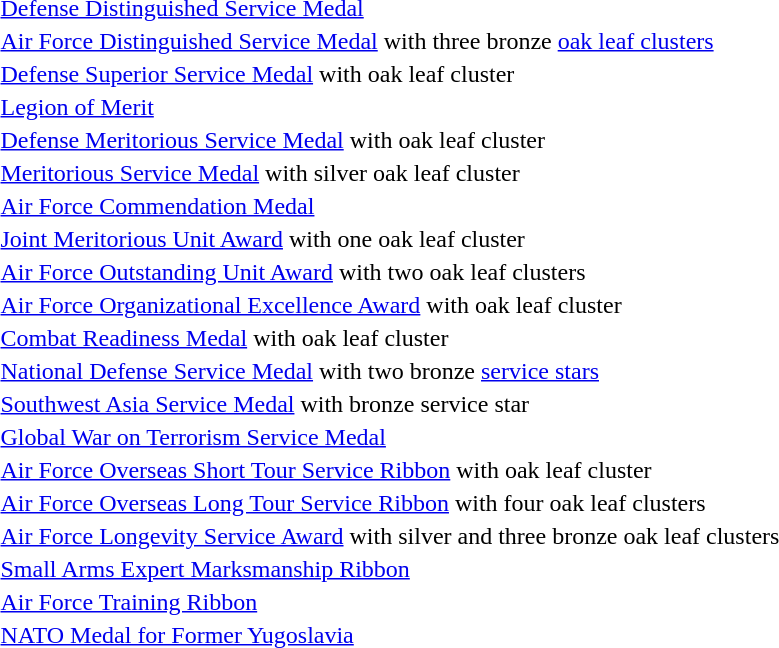<table>
<tr>
<td></td>
<td><a href='#'>Defense Distinguished Service Medal</a></td>
</tr>
<tr>
<td><span></span><span></span><span></span></td>
<td><a href='#'>Air Force Distinguished Service Medal</a> with three bronze <a href='#'>oak leaf clusters</a></td>
</tr>
<tr>
<td></td>
<td><a href='#'>Defense Superior Service Medal</a> with oak leaf cluster</td>
</tr>
<tr>
<td></td>
<td><a href='#'>Legion of Merit</a></td>
</tr>
<tr>
<td></td>
<td><a href='#'>Defense Meritorious Service Medal</a> with oak leaf cluster</td>
</tr>
<tr>
<td></td>
<td><a href='#'>Meritorious Service Medal</a> with silver oak leaf cluster</td>
</tr>
<tr>
<td></td>
<td><a href='#'>Air Force Commendation Medal</a></td>
</tr>
<tr>
<td></td>
<td><a href='#'>Joint Meritorious Unit Award</a> with one oak leaf cluster</td>
</tr>
<tr>
<td><span></span><span></span></td>
<td><a href='#'>Air Force Outstanding Unit Award</a> with two oak leaf clusters</td>
</tr>
<tr>
<td></td>
<td><a href='#'>Air Force Organizational Excellence Award</a> with oak leaf cluster</td>
</tr>
<tr>
<td></td>
<td><a href='#'>Combat Readiness Medal</a> with oak leaf cluster</td>
</tr>
<tr>
<td><span></span><span></span></td>
<td><a href='#'>National Defense Service Medal</a> with two bronze <a href='#'>service stars</a></td>
</tr>
<tr>
<td></td>
<td><a href='#'>Southwest Asia Service Medal</a> with bronze service star</td>
</tr>
<tr>
<td></td>
<td><a href='#'>Global War on Terrorism Service Medal</a></td>
</tr>
<tr>
<td></td>
<td><a href='#'>Air Force Overseas Short Tour Service Ribbon</a> with oak leaf cluster</td>
</tr>
<tr>
<td><span></span><span></span><span></span><span></span></td>
<td><a href='#'>Air Force Overseas Long Tour Service Ribbon</a> with four oak leaf clusters</td>
</tr>
<tr>
<td><span></span><span></span><span></span><span></span></td>
<td><a href='#'>Air Force Longevity Service Award</a> with silver and three bronze oak leaf clusters</td>
</tr>
<tr>
<td></td>
<td><a href='#'>Small Arms Expert Marksmanship Ribbon</a></td>
</tr>
<tr>
<td></td>
<td><a href='#'>Air Force Training Ribbon</a></td>
</tr>
<tr>
<td></td>
<td><a href='#'>NATO Medal for Former Yugoslavia</a></td>
</tr>
</table>
